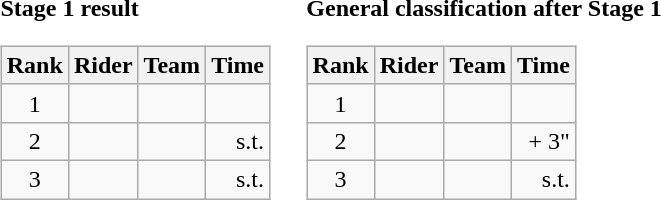<table>
<tr>
<td><strong>Stage 1 result</strong><br><table class="wikitable">
<tr>
<th scope="col">Rank</th>
<th scope="col">Rider</th>
<th scope="col">Team</th>
<th scope="col">Time</th>
</tr>
<tr>
<td style="text-align:center;">1</td>
<td></td>
<td></td>
<td style="text-align:right;"></td>
</tr>
<tr>
<td style="text-align:center;">2</td>
<td></td>
<td></td>
<td style="text-align:right;">s.t.</td>
</tr>
<tr>
<td style="text-align:center;">3</td>
<td></td>
<td></td>
<td style="text-align:right;">s.t.</td>
</tr>
</table>
</td>
<td></td>
<td><strong>General classification after Stage 1</strong><br><table class="wikitable">
<tr>
<th scope="col">Rank</th>
<th scope="col">Rider</th>
<th scope="col">Team</th>
<th scope="col">Time</th>
</tr>
<tr>
<td style="text-align:center;">1</td>
<td></td>
<td></td>
<td style="text-align:right;"></td>
</tr>
<tr>
<td style="text-align:center;">2</td>
<td></td>
<td></td>
<td style="text-align:right;">+ 3"</td>
</tr>
<tr>
<td style="text-align:center;">3</td>
<td></td>
<td></td>
<td style="text-align:right;">s.t.</td>
</tr>
</table>
</td>
</tr>
</table>
